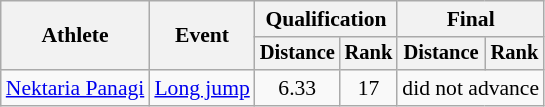<table class="wikitable" style="font-size:90%">
<tr>
<th rowspan=2>Athlete</th>
<th rowspan=2>Event</th>
<th colspan=2>Qualification</th>
<th colspan=2>Final</th>
</tr>
<tr style="font-size:95%">
<th>Distance</th>
<th>Rank</th>
<th>Distance</th>
<th>Rank</th>
</tr>
<tr align=center>
<td align=left><a href='#'>Nektaria Panagi</a></td>
<td style="text-align:left;"><a href='#'>Long jump</a></td>
<td>6.33</td>
<td>17</td>
<td colspan=2>did not advance</td>
</tr>
</table>
